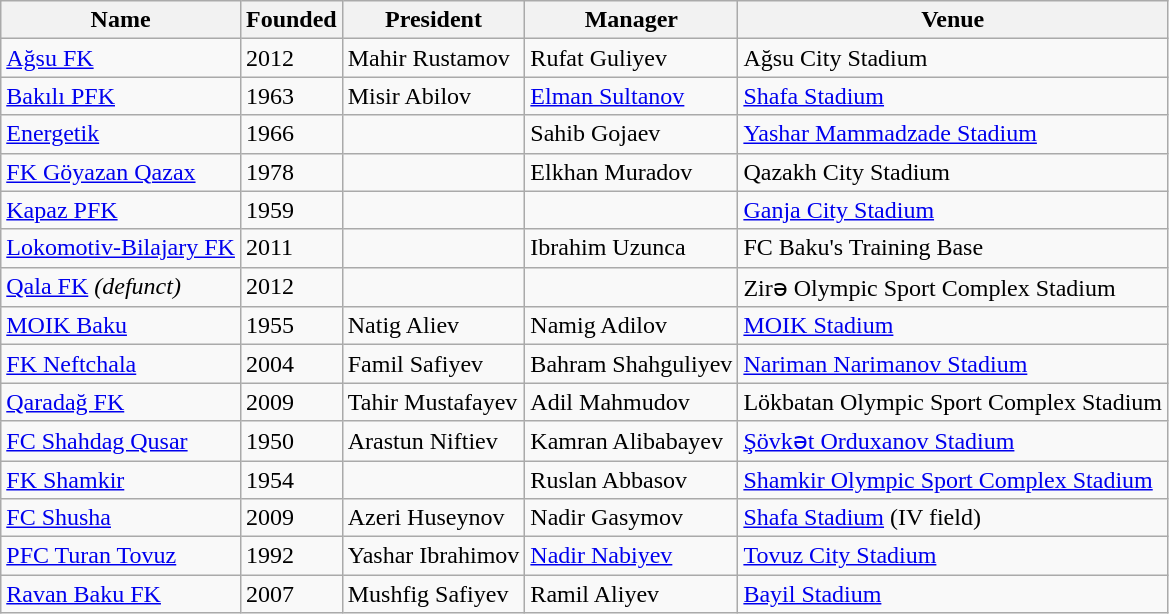<table class="wikitable">
<tr>
<th>Name</th>
<th>Founded</th>
<th>President</th>
<th>Manager</th>
<th>Venue</th>
</tr>
<tr>
<td><a href='#'>Ağsu FK</a></td>
<td>2012</td>
<td>Mahir Rustamov</td>
<td>Rufat Guliyev</td>
<td>Ağsu City Stadium</td>
</tr>
<tr>
<td><a href='#'>Bakılı PFK</a></td>
<td>1963</td>
<td>Misir Abilov</td>
<td><a href='#'>Elman Sultanov</a></td>
<td><a href='#'>Shafa Stadium</a></td>
</tr>
<tr>
<td><a href='#'>Energetik</a></td>
<td>1966</td>
<td></td>
<td>Sahib Gojaev</td>
<td><a href='#'>Yashar Mammadzade Stadium</a></td>
</tr>
<tr>
<td><a href='#'>FK Göyazan Qazax</a></td>
<td>1978</td>
<td></td>
<td>Elkhan Muradov</td>
<td>Qazakh City Stadium</td>
</tr>
<tr>
<td><a href='#'>Kapaz PFK</a></td>
<td>1959</td>
<td></td>
<td></td>
<td><a href='#'>Ganja City Stadium</a></td>
</tr>
<tr>
<td><a href='#'>Lokomotiv-Bilajary FK</a></td>
<td>2011</td>
<td></td>
<td>Ibrahim Uzunca</td>
<td>FC Baku's Training Base</td>
</tr>
<tr>
<td><a href='#'>Qala FK</a> <em>(defunct)</em></td>
<td>2012</td>
<td></td>
<td></td>
<td>Zirə Olympic Sport Complex Stadium</td>
</tr>
<tr>
<td><a href='#'>MOIK Baku</a></td>
<td>1955</td>
<td>Natig Aliev</td>
<td>Namig Adilov</td>
<td><a href='#'>MOIK Stadium</a></td>
</tr>
<tr>
<td><a href='#'>FK Neftchala</a></td>
<td>2004</td>
<td>Famil Safiyev</td>
<td>Bahram Shahguliyev</td>
<td><a href='#'>Nariman Narimanov Stadium</a></td>
</tr>
<tr>
<td><a href='#'>Qaradağ FK</a></td>
<td>2009</td>
<td>Tahir Mustafayev</td>
<td>Adil Mahmudov</td>
<td>Lökbatan Olympic Sport Complex Stadium</td>
</tr>
<tr>
<td><a href='#'>FC Shahdag Qusar</a></td>
<td>1950</td>
<td>Arastun Niftiev</td>
<td>Kamran Alibabayev</td>
<td><a href='#'>Şövkət Orduxanov Stadium</a></td>
</tr>
<tr>
<td><a href='#'>FK Shamkir</a></td>
<td>1954</td>
<td></td>
<td>Ruslan Abbasov</td>
<td><a href='#'>Shamkir Olympic Sport Complex Stadium</a></td>
</tr>
<tr>
<td><a href='#'>FC Shusha</a></td>
<td>2009</td>
<td>Azeri Huseynov</td>
<td>Nadir Gasymov</td>
<td><a href='#'>Shafa Stadium</a> (IV field)</td>
</tr>
<tr>
<td><a href='#'>PFC Turan Tovuz</a></td>
<td>1992</td>
<td>Yashar Ibrahimov</td>
<td><a href='#'>Nadir Nabiyev</a></td>
<td><a href='#'>Tovuz City Stadium</a></td>
</tr>
<tr>
<td><a href='#'>Ravan Baku FK</a></td>
<td>2007</td>
<td>Mushfig Safiyev</td>
<td>Ramil Aliyev</td>
<td><a href='#'>Bayil Stadium</a></td>
</tr>
</table>
